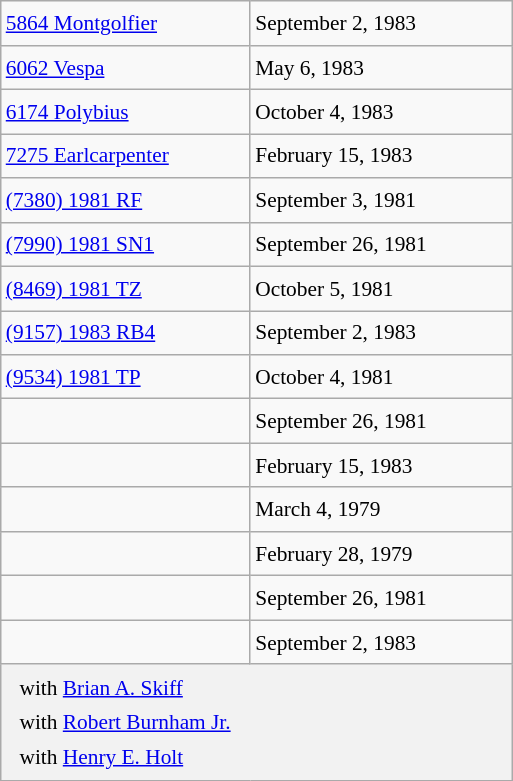<table class="wikitable" style="font-size: 89%; float: left; width: 24em; margin-right: 1em; line-height: 1.6em !important;">
<tr>
<td><a href='#'>5864 Montgolfier</a></td>
<td>September 2, 1983</td>
</tr>
<tr>
<td><a href='#'>6062 Vespa</a></td>
<td>May 6, 1983</td>
</tr>
<tr>
<td><a href='#'>6174 Polybius</a></td>
<td>October 4, 1983</td>
</tr>
<tr>
<td><a href='#'>7275 Earlcarpenter</a></td>
<td>February 15, 1983</td>
</tr>
<tr>
<td><a href='#'>(7380) 1981 RF</a></td>
<td>September 3, 1981</td>
</tr>
<tr>
<td><a href='#'>(7990) 1981 SN1</a></td>
<td>September 26, 1981</td>
</tr>
<tr>
<td><a href='#'>(8469) 1981 TZ</a></td>
<td>October 5, 1981</td>
</tr>
<tr>
<td><a href='#'>(9157) 1983 RB4</a></td>
<td>September 2, 1983</td>
</tr>
<tr>
<td><a href='#'>(9534) 1981 TP</a></td>
<td>October 4, 1981</td>
</tr>
<tr>
<td></td>
<td>September 26, 1981</td>
</tr>
<tr>
<td></td>
<td>February 15, 1983</td>
</tr>
<tr>
<td></td>
<td>March 4, 1979</td>
</tr>
<tr>
<td></td>
<td>February 28, 1979</td>
</tr>
<tr>
<td></td>
<td>September 26, 1981</td>
</tr>
<tr>
<td></td>
<td>September 2, 1983</td>
</tr>
<tr>
<th colspan=2 style="font-weight: normal; text-align: left; padding: 4px 12px;"> with <a href='#'>Brian A. Skiff</a><br> with <a href='#'>Robert Burnham Jr.</a><br> with <a href='#'>Henry E. Holt</a></th>
</tr>
</table>
